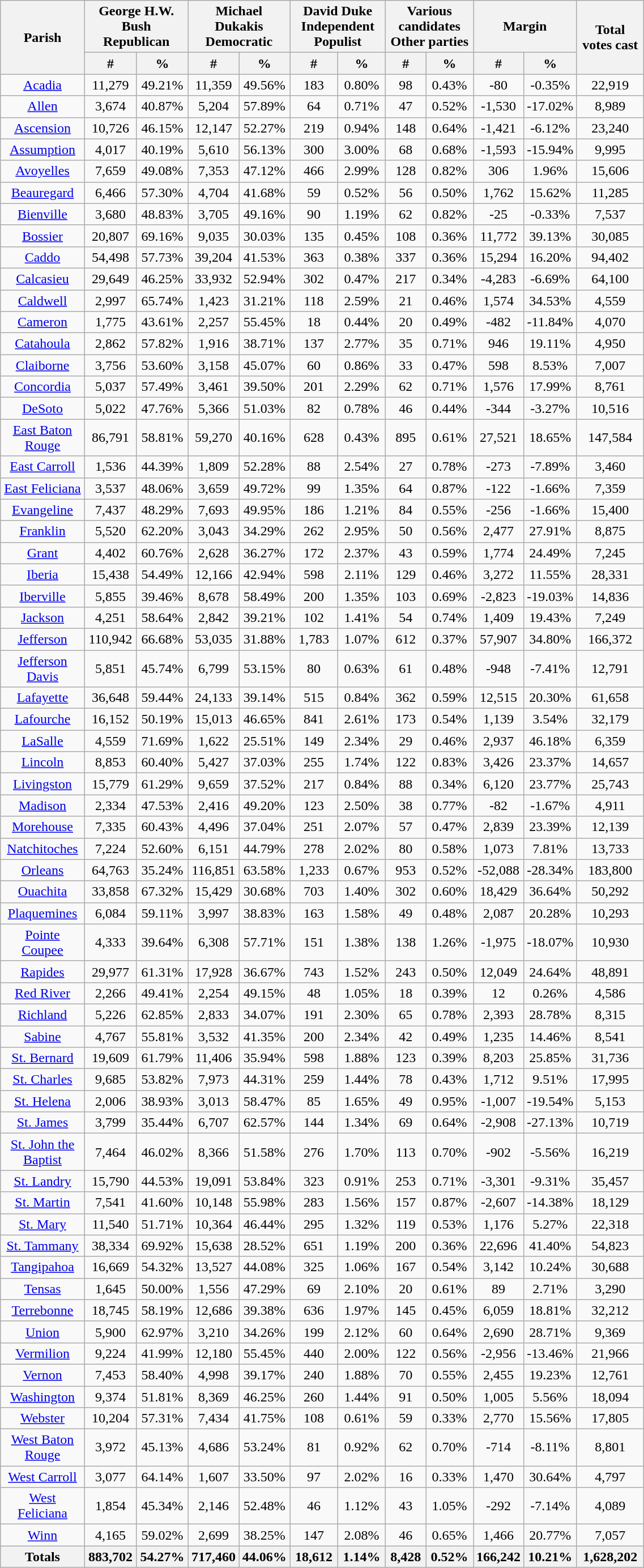<table width="60%" class="wikitable sortable">
<tr>
<th rowspan="2">Parish</th>
<th colspan="2">George H.W. Bush<br>Republican</th>
<th colspan="2">Michael Dukakis<br>Democratic</th>
<th colspan="2">David Duke<br>Independent Populist</th>
<th colspan="2">Various candidates<br>Other parties</th>
<th colspan="2">Margin</th>
<th rowspan="2">Total votes cast</th>
</tr>
<tr style="text-align:center;">
<th data-sort-type="number">#</th>
<th data-sort-type="number">%</th>
<th data-sort-type="number">#</th>
<th data-sort-type="number">%</th>
<th data-sort-type="number">#</th>
<th data-sort-type="number">%</th>
<th data-sort-type="number">#</th>
<th data-sort-type="number">%</th>
<th data-sort-type="number">#</th>
<th data-sort-type="number">%</th>
</tr>
<tr style="text-align:center;">
<td><a href='#'>Acadia</a></td>
<td>11,279</td>
<td>49.21%</td>
<td>11,359</td>
<td>49.56%</td>
<td>183</td>
<td>0.80%</td>
<td>98</td>
<td>0.43%</td>
<td>-80</td>
<td>-0.35%</td>
<td>22,919</td>
</tr>
<tr style="text-align:center;">
<td><a href='#'>Allen</a></td>
<td>3,674</td>
<td>40.87%</td>
<td>5,204</td>
<td>57.89%</td>
<td>64</td>
<td>0.71%</td>
<td>47</td>
<td>0.52%</td>
<td>-1,530</td>
<td>-17.02%</td>
<td>8,989</td>
</tr>
<tr style="text-align:center;">
<td><a href='#'>Ascension</a></td>
<td>10,726</td>
<td>46.15%</td>
<td>12,147</td>
<td>52.27%</td>
<td>219</td>
<td>0.94%</td>
<td>148</td>
<td>0.64%</td>
<td>-1,421</td>
<td>-6.12%</td>
<td>23,240</td>
</tr>
<tr style="text-align:center;">
<td><a href='#'>Assumption</a></td>
<td>4,017</td>
<td>40.19%</td>
<td>5,610</td>
<td>56.13%</td>
<td>300</td>
<td>3.00%</td>
<td>68</td>
<td>0.68%</td>
<td>-1,593</td>
<td>-15.94%</td>
<td>9,995</td>
</tr>
<tr style="text-align:center;">
<td><a href='#'>Avoyelles</a></td>
<td>7,659</td>
<td>49.08%</td>
<td>7,353</td>
<td>47.12%</td>
<td>466</td>
<td>2.99%</td>
<td>128</td>
<td>0.82%</td>
<td>306</td>
<td>1.96%</td>
<td>15,606</td>
</tr>
<tr style="text-align:center;">
<td><a href='#'>Beauregard</a></td>
<td>6,466</td>
<td>57.30%</td>
<td>4,704</td>
<td>41.68%</td>
<td>59</td>
<td>0.52%</td>
<td>56</td>
<td>0.50%</td>
<td>1,762</td>
<td>15.62%</td>
<td>11,285</td>
</tr>
<tr style="text-align:center;">
<td><a href='#'>Bienville</a></td>
<td>3,680</td>
<td>48.83%</td>
<td>3,705</td>
<td>49.16%</td>
<td>90</td>
<td>1.19%</td>
<td>62</td>
<td>0.82%</td>
<td>-25</td>
<td>-0.33%</td>
<td>7,537</td>
</tr>
<tr style="text-align:center;">
<td><a href='#'>Bossier</a></td>
<td>20,807</td>
<td>69.16%</td>
<td>9,035</td>
<td>30.03%</td>
<td>135</td>
<td>0.45%</td>
<td>108</td>
<td>0.36%</td>
<td>11,772</td>
<td>39.13%</td>
<td>30,085</td>
</tr>
<tr style="text-align:center;">
<td><a href='#'>Caddo</a></td>
<td>54,498</td>
<td>57.73%</td>
<td>39,204</td>
<td>41.53%</td>
<td>363</td>
<td>0.38%</td>
<td>337</td>
<td>0.36%</td>
<td>15,294</td>
<td>16.20%</td>
<td>94,402</td>
</tr>
<tr style="text-align:center;">
<td><a href='#'>Calcasieu</a></td>
<td>29,649</td>
<td>46.25%</td>
<td>33,932</td>
<td>52.94%</td>
<td>302</td>
<td>0.47%</td>
<td>217</td>
<td>0.34%</td>
<td>-4,283</td>
<td>-6.69%</td>
<td>64,100</td>
</tr>
<tr style="text-align:center;">
<td><a href='#'>Caldwell</a></td>
<td>2,997</td>
<td>65.74%</td>
<td>1,423</td>
<td>31.21%</td>
<td>118</td>
<td>2.59%</td>
<td>21</td>
<td>0.46%</td>
<td>1,574</td>
<td>34.53%</td>
<td>4,559</td>
</tr>
<tr style="text-align:center;">
<td><a href='#'>Cameron</a></td>
<td>1,775</td>
<td>43.61%</td>
<td>2,257</td>
<td>55.45%</td>
<td>18</td>
<td>0.44%</td>
<td>20</td>
<td>0.49%</td>
<td>-482</td>
<td>-11.84%</td>
<td>4,070</td>
</tr>
<tr style="text-align:center;">
<td><a href='#'>Catahoula</a></td>
<td>2,862</td>
<td>57.82%</td>
<td>1,916</td>
<td>38.71%</td>
<td>137</td>
<td>2.77%</td>
<td>35</td>
<td>0.71%</td>
<td>946</td>
<td>19.11%</td>
<td>4,950</td>
</tr>
<tr style="text-align:center;">
<td><a href='#'>Claiborne</a></td>
<td>3,756</td>
<td>53.60%</td>
<td>3,158</td>
<td>45.07%</td>
<td>60</td>
<td>0.86%</td>
<td>33</td>
<td>0.47%</td>
<td>598</td>
<td>8.53%</td>
<td>7,007</td>
</tr>
<tr style="text-align:center;">
<td><a href='#'>Concordia</a></td>
<td>5,037</td>
<td>57.49%</td>
<td>3,461</td>
<td>39.50%</td>
<td>201</td>
<td>2.29%</td>
<td>62</td>
<td>0.71%</td>
<td>1,576</td>
<td>17.99%</td>
<td>8,761</td>
</tr>
<tr style="text-align:center;">
<td><a href='#'>DeSoto</a></td>
<td>5,022</td>
<td>47.76%</td>
<td>5,366</td>
<td>51.03%</td>
<td>82</td>
<td>0.78%</td>
<td>46</td>
<td>0.44%</td>
<td>-344</td>
<td>-3.27%</td>
<td>10,516</td>
</tr>
<tr style="text-align:center;">
<td><a href='#'>East Baton Rouge</a></td>
<td>86,791</td>
<td>58.81%</td>
<td>59,270</td>
<td>40.16%</td>
<td>628</td>
<td>0.43%</td>
<td>895</td>
<td>0.61%</td>
<td>27,521</td>
<td>18.65%</td>
<td>147,584</td>
</tr>
<tr style="text-align:center;">
<td><a href='#'>East Carroll</a></td>
<td>1,536</td>
<td>44.39%</td>
<td>1,809</td>
<td>52.28%</td>
<td>88</td>
<td>2.54%</td>
<td>27</td>
<td>0.78%</td>
<td>-273</td>
<td>-7.89%</td>
<td>3,460</td>
</tr>
<tr style="text-align:center;">
<td><a href='#'>East Feliciana</a></td>
<td>3,537</td>
<td>48.06%</td>
<td>3,659</td>
<td>49.72%</td>
<td>99</td>
<td>1.35%</td>
<td>64</td>
<td>0.87%</td>
<td>-122</td>
<td>-1.66%</td>
<td>7,359</td>
</tr>
<tr style="text-align:center;">
<td><a href='#'>Evangeline</a></td>
<td>7,437</td>
<td>48.29%</td>
<td>7,693</td>
<td>49.95%</td>
<td>186</td>
<td>1.21%</td>
<td>84</td>
<td>0.55%</td>
<td>-256</td>
<td>-1.66%</td>
<td>15,400</td>
</tr>
<tr style="text-align:center;">
<td><a href='#'>Franklin</a></td>
<td>5,520</td>
<td>62.20%</td>
<td>3,043</td>
<td>34.29%</td>
<td>262</td>
<td>2.95%</td>
<td>50</td>
<td>0.56%</td>
<td>2,477</td>
<td>27.91%</td>
<td>8,875</td>
</tr>
<tr style="text-align:center;">
<td><a href='#'>Grant</a></td>
<td>4,402</td>
<td>60.76%</td>
<td>2,628</td>
<td>36.27%</td>
<td>172</td>
<td>2.37%</td>
<td>43</td>
<td>0.59%</td>
<td>1,774</td>
<td>24.49%</td>
<td>7,245</td>
</tr>
<tr style="text-align:center;">
<td><a href='#'>Iberia</a></td>
<td>15,438</td>
<td>54.49%</td>
<td>12,166</td>
<td>42.94%</td>
<td>598</td>
<td>2.11%</td>
<td>129</td>
<td>0.46%</td>
<td>3,272</td>
<td>11.55%</td>
<td>28,331</td>
</tr>
<tr style="text-align:center;">
<td><a href='#'>Iberville</a></td>
<td>5,855</td>
<td>39.46%</td>
<td>8,678</td>
<td>58.49%</td>
<td>200</td>
<td>1.35%</td>
<td>103</td>
<td>0.69%</td>
<td>-2,823</td>
<td>-19.03%</td>
<td>14,836</td>
</tr>
<tr style="text-align:center;">
<td><a href='#'>Jackson</a></td>
<td>4,251</td>
<td>58.64%</td>
<td>2,842</td>
<td>39.21%</td>
<td>102</td>
<td>1.41%</td>
<td>54</td>
<td>0.74%</td>
<td>1,409</td>
<td>19.43%</td>
<td>7,249</td>
</tr>
<tr style="text-align:center;">
<td><a href='#'>Jefferson</a></td>
<td>110,942</td>
<td>66.68%</td>
<td>53,035</td>
<td>31.88%</td>
<td>1,783</td>
<td>1.07%</td>
<td>612</td>
<td>0.37%</td>
<td>57,907</td>
<td>34.80%</td>
<td>166,372</td>
</tr>
<tr style="text-align:center;">
<td><a href='#'>Jefferson Davis</a></td>
<td>5,851</td>
<td>45.74%</td>
<td>6,799</td>
<td>53.15%</td>
<td>80</td>
<td>0.63%</td>
<td>61</td>
<td>0.48%</td>
<td>-948</td>
<td>-7.41%</td>
<td>12,791</td>
</tr>
<tr style="text-align:center;">
<td><a href='#'>Lafayette</a></td>
<td>36,648</td>
<td>59.44%</td>
<td>24,133</td>
<td>39.14%</td>
<td>515</td>
<td>0.84%</td>
<td>362</td>
<td>0.59%</td>
<td>12,515</td>
<td>20.30%</td>
<td>61,658</td>
</tr>
<tr style="text-align:center;">
<td><a href='#'>Lafourche</a></td>
<td>16,152</td>
<td>50.19%</td>
<td>15,013</td>
<td>46.65%</td>
<td>841</td>
<td>2.61%</td>
<td>173</td>
<td>0.54%</td>
<td>1,139</td>
<td>3.54%</td>
<td>32,179</td>
</tr>
<tr style="text-align:center;">
<td><a href='#'>LaSalle</a></td>
<td>4,559</td>
<td>71.69%</td>
<td>1,622</td>
<td>25.51%</td>
<td>149</td>
<td>2.34%</td>
<td>29</td>
<td>0.46%</td>
<td>2,937</td>
<td>46.18%</td>
<td>6,359</td>
</tr>
<tr style="text-align:center;">
<td><a href='#'>Lincoln</a></td>
<td>8,853</td>
<td>60.40%</td>
<td>5,427</td>
<td>37.03%</td>
<td>255</td>
<td>1.74%</td>
<td>122</td>
<td>0.83%</td>
<td>3,426</td>
<td>23.37%</td>
<td>14,657</td>
</tr>
<tr style="text-align:center;">
<td><a href='#'>Livingston</a></td>
<td>15,779</td>
<td>61.29%</td>
<td>9,659</td>
<td>37.52%</td>
<td>217</td>
<td>0.84%</td>
<td>88</td>
<td>0.34%</td>
<td>6,120</td>
<td>23.77%</td>
<td>25,743</td>
</tr>
<tr style="text-align:center;">
<td><a href='#'>Madison</a></td>
<td>2,334</td>
<td>47.53%</td>
<td>2,416</td>
<td>49.20%</td>
<td>123</td>
<td>2.50%</td>
<td>38</td>
<td>0.77%</td>
<td>-82</td>
<td>-1.67%</td>
<td>4,911</td>
</tr>
<tr style="text-align:center;">
<td><a href='#'>Morehouse</a></td>
<td>7,335</td>
<td>60.43%</td>
<td>4,496</td>
<td>37.04%</td>
<td>251</td>
<td>2.07%</td>
<td>57</td>
<td>0.47%</td>
<td>2,839</td>
<td>23.39%</td>
<td>12,139</td>
</tr>
<tr style="text-align:center;">
<td><a href='#'>Natchitoches</a></td>
<td>7,224</td>
<td>52.60%</td>
<td>6,151</td>
<td>44.79%</td>
<td>278</td>
<td>2.02%</td>
<td>80</td>
<td>0.58%</td>
<td>1,073</td>
<td>7.81%</td>
<td>13,733</td>
</tr>
<tr style="text-align:center;">
<td><a href='#'>Orleans</a></td>
<td>64,763</td>
<td>35.24%</td>
<td>116,851</td>
<td>63.58%</td>
<td>1,233</td>
<td>0.67%</td>
<td>953</td>
<td>0.52%</td>
<td>-52,088</td>
<td>-28.34%</td>
<td>183,800</td>
</tr>
<tr style="text-align:center;">
<td><a href='#'>Ouachita</a></td>
<td>33,858</td>
<td>67.32%</td>
<td>15,429</td>
<td>30.68%</td>
<td>703</td>
<td>1.40%</td>
<td>302</td>
<td>0.60%</td>
<td>18,429</td>
<td>36.64%</td>
<td>50,292</td>
</tr>
<tr style="text-align:center;">
<td><a href='#'>Plaquemines</a></td>
<td>6,084</td>
<td>59.11%</td>
<td>3,997</td>
<td>38.83%</td>
<td>163</td>
<td>1.58%</td>
<td>49</td>
<td>0.48%</td>
<td>2,087</td>
<td>20.28%</td>
<td>10,293</td>
</tr>
<tr style="text-align:center;">
<td><a href='#'>Pointe Coupee</a></td>
<td>4,333</td>
<td>39.64%</td>
<td>6,308</td>
<td>57.71%</td>
<td>151</td>
<td>1.38%</td>
<td>138</td>
<td>1.26%</td>
<td>-1,975</td>
<td>-18.07%</td>
<td>10,930</td>
</tr>
<tr style="text-align:center;">
<td><a href='#'>Rapides</a></td>
<td>29,977</td>
<td>61.31%</td>
<td>17,928</td>
<td>36.67%</td>
<td>743</td>
<td>1.52%</td>
<td>243</td>
<td>0.50%</td>
<td>12,049</td>
<td>24.64%</td>
<td>48,891</td>
</tr>
<tr style="text-align:center;">
<td><a href='#'>Red River</a></td>
<td>2,266</td>
<td>49.41%</td>
<td>2,254</td>
<td>49.15%</td>
<td>48</td>
<td>1.05%</td>
<td>18</td>
<td>0.39%</td>
<td>12</td>
<td>0.26%</td>
<td>4,586</td>
</tr>
<tr style="text-align:center;">
<td><a href='#'>Richland</a></td>
<td>5,226</td>
<td>62.85%</td>
<td>2,833</td>
<td>34.07%</td>
<td>191</td>
<td>2.30%</td>
<td>65</td>
<td>0.78%</td>
<td>2,393</td>
<td>28.78%</td>
<td>8,315</td>
</tr>
<tr style="text-align:center;">
<td><a href='#'>Sabine</a></td>
<td>4,767</td>
<td>55.81%</td>
<td>3,532</td>
<td>41.35%</td>
<td>200</td>
<td>2.34%</td>
<td>42</td>
<td>0.49%</td>
<td>1,235</td>
<td>14.46%</td>
<td>8,541</td>
</tr>
<tr style="text-align:center;">
<td><a href='#'>St. Bernard</a></td>
<td>19,609</td>
<td>61.79%</td>
<td>11,406</td>
<td>35.94%</td>
<td>598</td>
<td>1.88%</td>
<td>123</td>
<td>0.39%</td>
<td>8,203</td>
<td>25.85%</td>
<td>31,736</td>
</tr>
<tr style="text-align:center;">
<td><a href='#'>St. Charles</a></td>
<td>9,685</td>
<td>53.82%</td>
<td>7,973</td>
<td>44.31%</td>
<td>259</td>
<td>1.44%</td>
<td>78</td>
<td>0.43%</td>
<td>1,712</td>
<td>9.51%</td>
<td>17,995</td>
</tr>
<tr style="text-align:center;">
<td><a href='#'>St. Helena</a></td>
<td>2,006</td>
<td>38.93%</td>
<td>3,013</td>
<td>58.47%</td>
<td>85</td>
<td>1.65%</td>
<td>49</td>
<td>0.95%</td>
<td>-1,007</td>
<td>-19.54%</td>
<td>5,153</td>
</tr>
<tr style="text-align:center;">
<td><a href='#'>St. James</a></td>
<td>3,799</td>
<td>35.44%</td>
<td>6,707</td>
<td>62.57%</td>
<td>144</td>
<td>1.34%</td>
<td>69</td>
<td>0.64%</td>
<td>-2,908</td>
<td>-27.13%</td>
<td>10,719</td>
</tr>
<tr style="text-align:center;">
<td><a href='#'>St. John the Baptist</a></td>
<td>7,464</td>
<td>46.02%</td>
<td>8,366</td>
<td>51.58%</td>
<td>276</td>
<td>1.70%</td>
<td>113</td>
<td>0.70%</td>
<td>-902</td>
<td>-5.56%</td>
<td>16,219</td>
</tr>
<tr style="text-align:center;">
<td><a href='#'>St. Landry</a></td>
<td>15,790</td>
<td>44.53%</td>
<td>19,091</td>
<td>53.84%</td>
<td>323</td>
<td>0.91%</td>
<td>253</td>
<td>0.71%</td>
<td>-3,301</td>
<td>-9.31%</td>
<td>35,457</td>
</tr>
<tr style="text-align:center;">
<td><a href='#'>St. Martin</a></td>
<td>7,541</td>
<td>41.60%</td>
<td>10,148</td>
<td>55.98%</td>
<td>283</td>
<td>1.56%</td>
<td>157</td>
<td>0.87%</td>
<td>-2,607</td>
<td>-14.38%</td>
<td>18,129</td>
</tr>
<tr style="text-align:center;">
<td><a href='#'>St. Mary</a></td>
<td>11,540</td>
<td>51.71%</td>
<td>10,364</td>
<td>46.44%</td>
<td>295</td>
<td>1.32%</td>
<td>119</td>
<td>0.53%</td>
<td>1,176</td>
<td>5.27%</td>
<td>22,318</td>
</tr>
<tr style="text-align:center;">
<td><a href='#'>St. Tammany</a></td>
<td>38,334</td>
<td>69.92%</td>
<td>15,638</td>
<td>28.52%</td>
<td>651</td>
<td>1.19%</td>
<td>200</td>
<td>0.36%</td>
<td>22,696</td>
<td>41.40%</td>
<td>54,823</td>
</tr>
<tr style="text-align:center;">
<td><a href='#'>Tangipahoa</a></td>
<td>16,669</td>
<td>54.32%</td>
<td>13,527</td>
<td>44.08%</td>
<td>325</td>
<td>1.06%</td>
<td>167</td>
<td>0.54%</td>
<td>3,142</td>
<td>10.24%</td>
<td>30,688</td>
</tr>
<tr style="text-align:center;">
<td><a href='#'>Tensas</a></td>
<td>1,645</td>
<td>50.00%</td>
<td>1,556</td>
<td>47.29%</td>
<td>69</td>
<td>2.10%</td>
<td>20</td>
<td>0.61%</td>
<td>89</td>
<td>2.71%</td>
<td>3,290</td>
</tr>
<tr style="text-align:center;">
<td><a href='#'>Terrebonne</a></td>
<td>18,745</td>
<td>58.19%</td>
<td>12,686</td>
<td>39.38%</td>
<td>636</td>
<td>1.97%</td>
<td>145</td>
<td>0.45%</td>
<td>6,059</td>
<td>18.81%</td>
<td>32,212</td>
</tr>
<tr style="text-align:center;">
<td><a href='#'>Union</a></td>
<td>5,900</td>
<td>62.97%</td>
<td>3,210</td>
<td>34.26%</td>
<td>199</td>
<td>2.12%</td>
<td>60</td>
<td>0.64%</td>
<td>2,690</td>
<td>28.71%</td>
<td>9,369</td>
</tr>
<tr style="text-align:center;">
<td><a href='#'>Vermilion</a></td>
<td>9,224</td>
<td>41.99%</td>
<td>12,180</td>
<td>55.45%</td>
<td>440</td>
<td>2.00%</td>
<td>122</td>
<td>0.56%</td>
<td>-2,956</td>
<td>-13.46%</td>
<td>21,966</td>
</tr>
<tr style="text-align:center;">
<td><a href='#'>Vernon</a></td>
<td>7,453</td>
<td>58.40%</td>
<td>4,998</td>
<td>39.17%</td>
<td>240</td>
<td>1.88%</td>
<td>70</td>
<td>0.55%</td>
<td>2,455</td>
<td>19.23%</td>
<td>12,761</td>
</tr>
<tr style="text-align:center;">
<td><a href='#'>Washington</a></td>
<td>9,374</td>
<td>51.81%</td>
<td>8,369</td>
<td>46.25%</td>
<td>260</td>
<td>1.44%</td>
<td>91</td>
<td>0.50%</td>
<td>1,005</td>
<td>5.56%</td>
<td>18,094</td>
</tr>
<tr style="text-align:center;">
<td><a href='#'>Webster</a></td>
<td>10,204</td>
<td>57.31%</td>
<td>7,434</td>
<td>41.75%</td>
<td>108</td>
<td>0.61%</td>
<td>59</td>
<td>0.33%</td>
<td>2,770</td>
<td>15.56%</td>
<td>17,805</td>
</tr>
<tr style="text-align:center;">
<td><a href='#'>West Baton Rouge</a></td>
<td>3,972</td>
<td>45.13%</td>
<td>4,686</td>
<td>53.24%</td>
<td>81</td>
<td>0.92%</td>
<td>62</td>
<td>0.70%</td>
<td>-714</td>
<td>-8.11%</td>
<td>8,801</td>
</tr>
<tr style="text-align:center;">
<td><a href='#'>West Carroll</a></td>
<td>3,077</td>
<td>64.14%</td>
<td>1,607</td>
<td>33.50%</td>
<td>97</td>
<td>2.02%</td>
<td>16</td>
<td>0.33%</td>
<td>1,470</td>
<td>30.64%</td>
<td>4,797</td>
</tr>
<tr style="text-align:center;">
<td><a href='#'>West Feliciana</a></td>
<td>1,854</td>
<td>45.34%</td>
<td>2,146</td>
<td>52.48%</td>
<td>46</td>
<td>1.12%</td>
<td>43</td>
<td>1.05%</td>
<td>-292</td>
<td>-7.14%</td>
<td>4,089</td>
</tr>
<tr style="text-align:center;">
<td><a href='#'>Winn</a></td>
<td>4,165</td>
<td>59.02%</td>
<td>2,699</td>
<td>38.25%</td>
<td>147</td>
<td>2.08%</td>
<td>46</td>
<td>0.65%</td>
<td>1,466</td>
<td>20.77%</td>
<td>7,057</td>
</tr>
<tr style="text-align:center;">
<th>Totals</th>
<th>883,702</th>
<th>54.27%</th>
<th>717,460</th>
<th>44.06%</th>
<th>18,612</th>
<th>1.14%</th>
<th>8,428</th>
<th>0.52%</th>
<th>166,242</th>
<th>10.21%</th>
<th>1,628,202</th>
</tr>
</table>
